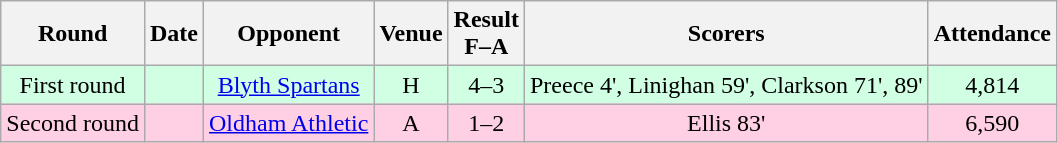<table class="wikitable sortable" style="text-align:center;">
<tr>
<th>Round</th>
<th>Date</th>
<th>Opponent</th>
<th>Venue</th>
<th>Result<br>F–A</th>
<th class=unsortable>Scorers</th>
<th>Attendance</th>
</tr>
<tr bgcolor="#d0ffe3">
<td>First round</td>
<td></td>
<td><a href='#'>Blyth Spartans</a></td>
<td>H</td>
<td>4–3</td>
<td>Preece 4', Linighan 59', Clarkson 71', 89'</td>
<td>4,814</td>
</tr>
<tr bgcolor="#ffd0e3">
<td>Second round</td>
<td></td>
<td><a href='#'>Oldham Athletic</a></td>
<td>A</td>
<td>1–2</td>
<td>Ellis 83'</td>
<td>6,590</td>
</tr>
</table>
